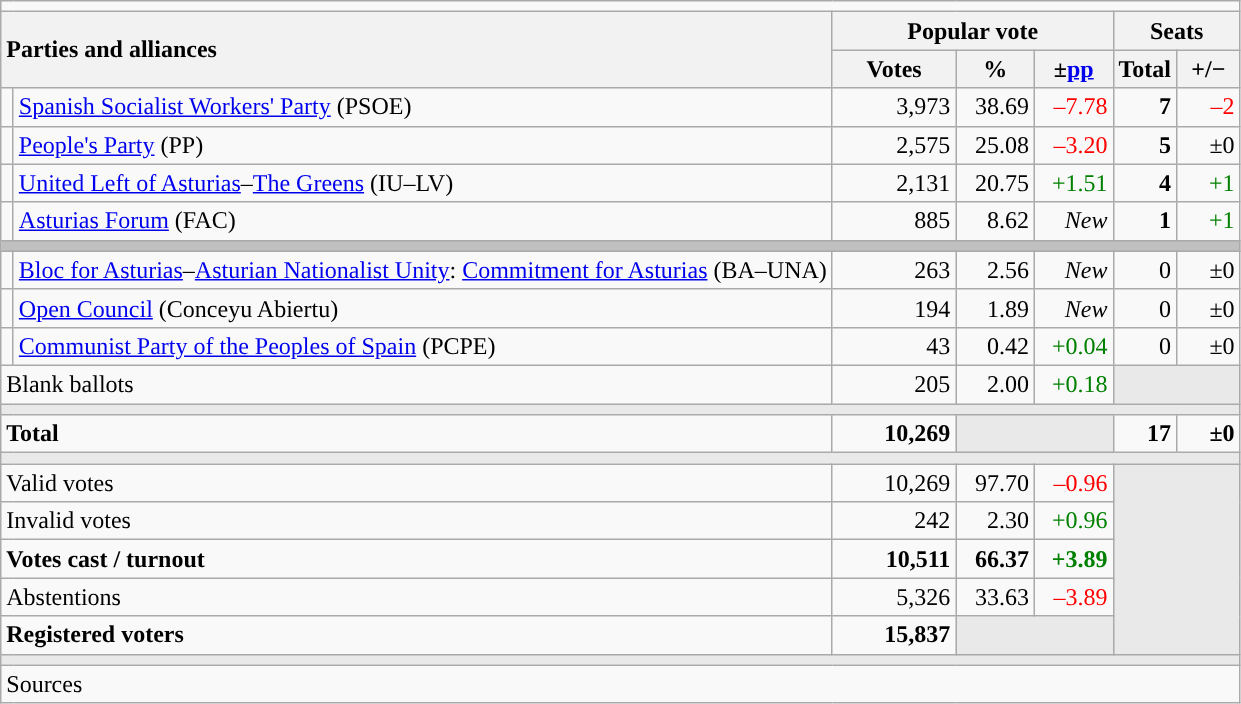<table class="wikitable" style="text-align:right;">
<tr>
<td colspan="7"></td>
</tr>
<tr>
<th style="text-align:left;" rowspan="2" colspan="2" width="525">Parties and alliances</th>
<th colspan="3">Popular vote</th>
<th colspan="2">Seats</th>
</tr>
<tr>
<th width="75">Votes</th>
<th width="45">%</th>
<th width="45">±<a href='#'>pp</a></th>
<th width="35">Total</th>
<th width="35">+/−</th>
</tr>
<tr>
<td width="1" style="color:inherit;background:"></td>
<td align="left"><a href='#'>Spanish Socialist Workers' Party</a> (PSOE)</td>
<td>3,973</td>
<td>38.69</td>
<td style="color:red;">–7.78</td>
<td><strong>7</strong></td>
<td style="color:red;">–2</td>
</tr>
<tr>
<td style="color:inherit;background:"></td>
<td align="left"><a href='#'>People's Party</a> (PP)</td>
<td>2,575</td>
<td>25.08</td>
<td style="color:red;">–3.20</td>
<td><strong>5</strong></td>
<td>±0</td>
</tr>
<tr>
<td style="color:inherit;background:"></td>
<td align="left"><a href='#'>United Left of Asturias</a>–<a href='#'>The Greens</a> (IU–LV)</td>
<td>2,131</td>
<td>20.75</td>
<td style="color:green;">+1.51</td>
<td><strong>4</strong></td>
<td style="color:green;">+1</td>
</tr>
<tr>
<td style="color:inherit;background:"></td>
<td align="left"><a href='#'>Asturias Forum</a> (FAC)</td>
<td>885</td>
<td>8.62</td>
<td><em>New</em></td>
<td><strong>1</strong></td>
<td style="color:green;">+1</td>
</tr>
<tr>
<td colspan="7" bgcolor="#C0C0C0"></td>
</tr>
<tr>
<td style="color:inherit;background:"></td>
<td align="left"><a href='#'>Bloc for Asturias</a>–<a href='#'>Asturian Nationalist Unity</a>: <a href='#'>Commitment for Asturias</a> (BA–UNA)</td>
<td>263</td>
<td>2.56</td>
<td><em>New</em></td>
<td>0</td>
<td>±0</td>
</tr>
<tr>
<td style="color:inherit;background:"></td>
<td align="left"><a href='#'>Open Council</a> (Conceyu Abiertu)</td>
<td>194</td>
<td>1.89</td>
<td><em>New</em></td>
<td>0</td>
<td>±0</td>
</tr>
<tr>
<td style="color:inherit;background:"></td>
<td align="left"><a href='#'>Communist Party of the Peoples of Spain</a> (PCPE)</td>
<td>43</td>
<td>0.42</td>
<td style="color:green;">+0.04</td>
<td>0</td>
<td>±0</td>
</tr>
<tr>
<td align="left" colspan="2">Blank ballots</td>
<td>205</td>
<td>2.00</td>
<td style="color:green;">+0.18</td>
<td bgcolor="#E9E9E9" colspan="2"></td>
</tr>
<tr>
<td colspan="7" bgcolor="#E9E9E9"></td>
</tr>
<tr style="font-weight:bold;">
<td align="left" colspan="2">Total</td>
<td>10,269</td>
<td bgcolor="#E9E9E9" colspan="2"></td>
<td>17</td>
<td>±0</td>
</tr>
<tr>
<td colspan="7" bgcolor="#E9E9E9"></td>
</tr>
<tr>
<td align="left" colspan="2">Valid votes</td>
<td>10,269</td>
<td>97.70</td>
<td style="color:red;">–0.96</td>
<td bgcolor="#E9E9E9" colspan="2" rowspan="5"></td>
</tr>
<tr>
<td align="left" colspan="2">Invalid votes</td>
<td>242</td>
<td>2.30</td>
<td style="color:green;">+0.96</td>
</tr>
<tr style="font-weight:bold;">
<td align="left" colspan="2">Votes cast / turnout</td>
<td>10,511</td>
<td>66.37</td>
<td style="color:green;">+3.89</td>
</tr>
<tr>
<td align="left" colspan="2">Abstentions</td>
<td>5,326</td>
<td>33.63</td>
<td style="color:red;">–3.89</td>
</tr>
<tr style="font-weight:bold;">
<td align="left" colspan="2">Registered voters</td>
<td>15,837</td>
<td bgcolor="#E9E9E9" colspan="2"></td>
</tr>
<tr>
<td colspan="7" bgcolor="#E9E9E9"></td>
</tr>
<tr>
<td align="left" colspan="7">Sources</td>
</tr>
</table>
